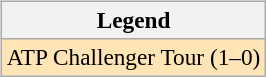<table>
<tr valign=top>
<td><br><table class=wikitable style=font-size:97%>
<tr>
<th>Legend</th>
</tr>
<tr style="background:moccasin;">
<td>ATP Challenger Tour (1–0)</td>
</tr>
</table>
</td>
<td></td>
</tr>
</table>
